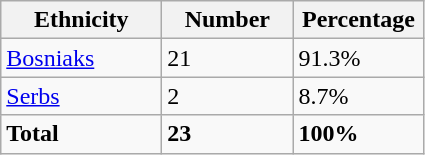<table class="wikitable">
<tr>
<th width="100px">Ethnicity</th>
<th width="80px">Number</th>
<th width="80px">Percentage</th>
</tr>
<tr>
<td><a href='#'>Bosniaks</a></td>
<td>21</td>
<td>91.3%</td>
</tr>
<tr>
<td><a href='#'>Serbs</a></td>
<td>2</td>
<td>8.7%</td>
</tr>
<tr>
<td><strong>Total</strong></td>
<td><strong>23</strong></td>
<td><strong>100%</strong></td>
</tr>
</table>
